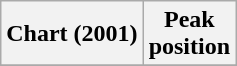<table class="wikitable plainrowheaders">
<tr>
<th scope="col">Chart (2001)</th>
<th scope="col">Peak<br>position</th>
</tr>
<tr>
</tr>
</table>
